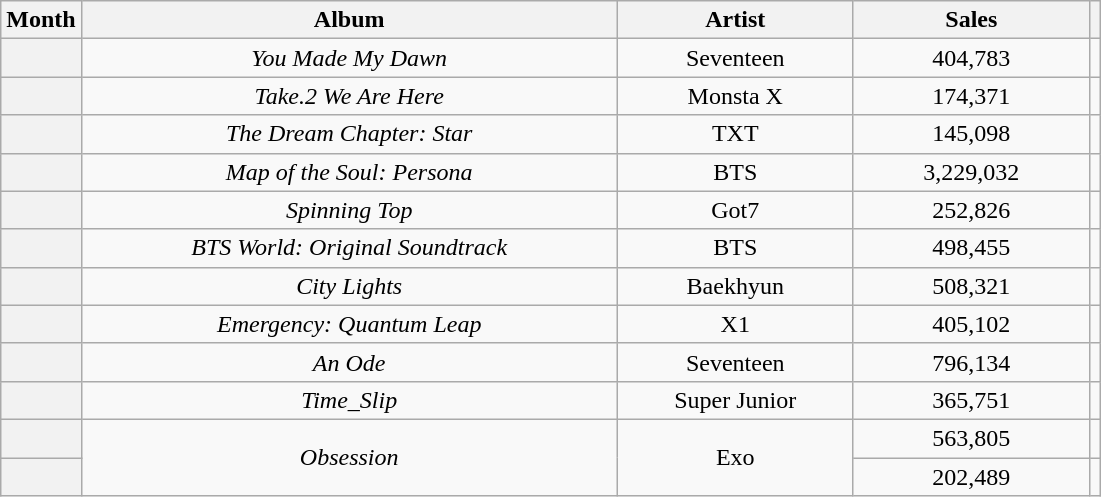<table class="wikitable plainrowheaders" style="text-align:center">
<tr>
<th scope="col">Month</th>
<th scope="col" width="350">Album</th>
<th scope="col" width="150">Artist</th>
<th scope="col" width="150">Sales</th>
<th scope="col" class="unsortable"></th>
</tr>
<tr>
<th scope="row"></th>
<td><em>You Made My Dawn</em></td>
<td>Seventeen</td>
<td>404,783</td>
<td></td>
</tr>
<tr>
<th scope="row"></th>
<td><em>Take.2 We Are Here</em></td>
<td>Monsta X</td>
<td>174,371</td>
<td></td>
</tr>
<tr>
<th scope="row"></th>
<td><em>The Dream Chapter: Star</em></td>
<td>TXT</td>
<td>145,098</td>
<td></td>
</tr>
<tr>
<th scope="row"></th>
<td><em>Map of the Soul: Persona</em></td>
<td>BTS</td>
<td>3,229,032</td>
<td></td>
</tr>
<tr>
<th scope="row"></th>
<td><em>Spinning Top</em></td>
<td>Got7</td>
<td>252,826</td>
<td></td>
</tr>
<tr>
<th scope="row"></th>
<td><em>BTS World: Original Soundtrack</em></td>
<td>BTS</td>
<td>498,455</td>
<td></td>
</tr>
<tr>
<th scope="row"></th>
<td><em>City Lights</em></td>
<td>Baekhyun</td>
<td>508,321</td>
<td></td>
</tr>
<tr>
<th scope="row"></th>
<td><em>Emergency: Quantum Leap</em></td>
<td>X1</td>
<td>405,102</td>
<td></td>
</tr>
<tr>
<th scope="row"></th>
<td><em>An Ode</em></td>
<td>Seventeen</td>
<td>796,134</td>
<td></td>
</tr>
<tr>
<th scope="row"></th>
<td><em>Time_Slip</em></td>
<td>Super Junior</td>
<td>365,751</td>
<td></td>
</tr>
<tr>
<th scope="row"></th>
<td rowspan="2"><em>Obsession</em></td>
<td rowspan="2">Exo</td>
<td>563,805</td>
<td></td>
</tr>
<tr>
<th scope="row"></th>
<td>202,489</td>
<td></td>
</tr>
</table>
